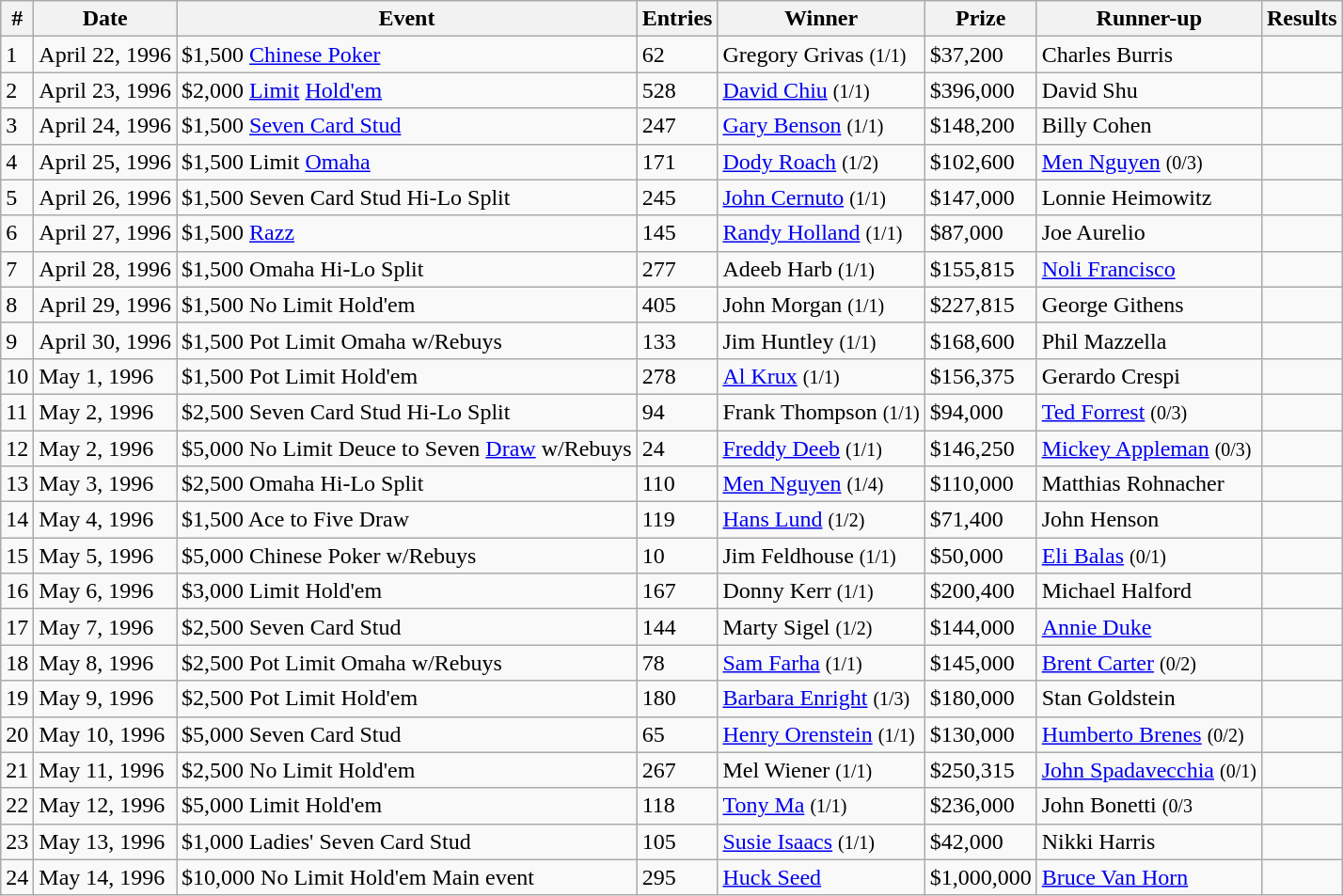<table class="wikitable sortable">
<tr>
<th>#</th>
<th>Date</th>
<th bgcolor="#FFEBAD">Event</th>
<th>Entries</th>
<th bgcolor="#FFEBAD">Winner</th>
<th bgcolor="#FFEBAD">Prize</th>
<th bgcolor="#FFEBAD">Runner-up</th>
<th>Results</th>
</tr>
<tr>
<td>1</td>
<td>April 22, 1996</td>
<td>$1,500 <a href='#'>Chinese Poker</a></td>
<td>62</td>
<td>Gregory Grivas <small>(1/1)</small></td>
<td>$37,200</td>
<td>Charles Burris</td>
<td></td>
</tr>
<tr>
<td>2</td>
<td>April 23, 1996</td>
<td>$2,000 <a href='#'>Limit</a> <a href='#'>Hold'em</a></td>
<td>528</td>
<td><a href='#'>David Chiu</a> <small>(1/1)</small></td>
<td>$396,000</td>
<td>David Shu</td>
<td></td>
</tr>
<tr>
<td>3</td>
<td>April 24, 1996</td>
<td>$1,500 <a href='#'>Seven Card Stud</a></td>
<td>247</td>
<td><a href='#'>Gary Benson</a> <small>(1/1)</small></td>
<td>$148,200</td>
<td>Billy Cohen</td>
<td></td>
</tr>
<tr>
<td>4</td>
<td>April 25, 1996</td>
<td>$1,500 Limit <a href='#'>Omaha</a></td>
<td>171</td>
<td><a href='#'>Dody Roach</a> <small>(1/2)</small></td>
<td>$102,600</td>
<td><a href='#'>Men Nguyen</a> <small>(0/3)</small></td>
<td></td>
</tr>
<tr>
<td>5</td>
<td>April 26, 1996</td>
<td>$1,500 Seven Card Stud Hi-Lo Split</td>
<td>245</td>
<td><a href='#'>John Cernuto</a> <small>(1/1)</small></td>
<td>$147,000</td>
<td>Lonnie Heimowitz</td>
<td></td>
</tr>
<tr>
<td>6</td>
<td>April 27, 1996</td>
<td>$1,500 <a href='#'>Razz</a></td>
<td>145</td>
<td><a href='#'>Randy Holland</a> <small>(1/1)</small></td>
<td>$87,000</td>
<td>Joe Aurelio</td>
<td></td>
</tr>
<tr>
<td>7</td>
<td>April 28, 1996</td>
<td>$1,500 Omaha Hi-Lo Split</td>
<td>277</td>
<td>Adeeb Harb <small>(1/1)</small></td>
<td>$155,815</td>
<td><a href='#'>Noli Francisco</a></td>
<td></td>
</tr>
<tr>
<td>8</td>
<td>April 29, 1996</td>
<td>$1,500 No Limit Hold'em</td>
<td>405</td>
<td>John Morgan <small>(1/1)</small></td>
<td>$227,815</td>
<td>George Githens</td>
<td></td>
</tr>
<tr>
<td>9</td>
<td>April 30, 1996</td>
<td>$1,500 Pot Limit Omaha w/Rebuys</td>
<td>133</td>
<td>Jim Huntley <small>(1/1)</small></td>
<td>$168,600</td>
<td>Phil Mazzella</td>
<td></td>
</tr>
<tr>
<td>10</td>
<td>May 1, 1996</td>
<td>$1,500 Pot Limit Hold'em</td>
<td>278</td>
<td><a href='#'>Al Krux</a> <small>(1/1)</small></td>
<td>$156,375</td>
<td>Gerardo Crespi</td>
<td></td>
</tr>
<tr>
<td>11</td>
<td>May 2, 1996</td>
<td>$2,500 Seven Card Stud Hi-Lo Split</td>
<td>94</td>
<td>Frank Thompson <small>(1/1)</small></td>
<td>$94,000</td>
<td><a href='#'>Ted Forrest</a> <small>(0/3)</small></td>
<td></td>
</tr>
<tr>
<td>12</td>
<td>May 2, 1996</td>
<td>$5,000 No Limit Deuce to Seven <a href='#'>Draw</a> w/Rebuys</td>
<td>24</td>
<td><a href='#'>Freddy Deeb</a> <small>(1/1)</small></td>
<td>$146,250</td>
<td><a href='#'>Mickey Appleman</a> <small>(0/3)</small></td>
<td></td>
</tr>
<tr>
<td>13</td>
<td>May 3, 1996</td>
<td>$2,500 Omaha Hi-Lo Split</td>
<td>110</td>
<td><a href='#'>Men Nguyen</a> <small>(1/4)</small></td>
<td>$110,000</td>
<td>Matthias Rohnacher</td>
<td></td>
</tr>
<tr>
<td>14</td>
<td>May 4, 1996</td>
<td>$1,500 Ace to Five Draw</td>
<td>119</td>
<td><a href='#'>Hans Lund</a> <small>(1/2)</small></td>
<td>$71,400</td>
<td>John Henson</td>
<td></td>
</tr>
<tr>
<td>15</td>
<td>May 5, 1996</td>
<td>$5,000 Chinese Poker w/Rebuys</td>
<td>10</td>
<td>Jim Feldhouse <small>(1/1)</small></td>
<td>$50,000</td>
<td><a href='#'>Eli Balas</a> <small>(0/1)</small></td>
<td></td>
</tr>
<tr>
<td>16</td>
<td>May 6, 1996</td>
<td>$3,000 Limit Hold'em</td>
<td>167</td>
<td>Donny Kerr <small>(1/1)</small></td>
<td>$200,400</td>
<td>Michael Halford</td>
<td></td>
</tr>
<tr>
<td>17</td>
<td>May 7, 1996</td>
<td>$2,500 Seven Card Stud</td>
<td>144</td>
<td>Marty Sigel <small>(1/2)</small></td>
<td>$144,000</td>
<td><a href='#'>Annie Duke</a></td>
<td></td>
</tr>
<tr>
<td>18</td>
<td>May 8, 1996</td>
<td>$2,500 Pot Limit Omaha w/Rebuys</td>
<td>78</td>
<td><a href='#'>Sam Farha</a> <small>(1/1)</small></td>
<td>$145,000</td>
<td><a href='#'>Brent Carter</a> <small>(0/2)</small></td>
<td></td>
</tr>
<tr>
<td>19</td>
<td>May 9, 1996</td>
<td>$2,500 Pot Limit Hold'em</td>
<td>180</td>
<td><a href='#'>Barbara Enright</a> <small>(1/3)</small></td>
<td>$180,000</td>
<td>Stan Goldstein</td>
<td></td>
</tr>
<tr>
<td>20</td>
<td>May 10, 1996</td>
<td>$5,000 Seven Card Stud</td>
<td>65</td>
<td><a href='#'>Henry Orenstein</a> <small>(1/1)</small></td>
<td>$130,000</td>
<td><a href='#'>Humberto Brenes</a> <small>(0/2)</small></td>
<td></td>
</tr>
<tr>
<td>21</td>
<td>May 11, 1996</td>
<td>$2,500 No Limit Hold'em</td>
<td>267</td>
<td>Mel Wiener <small>(1/1)</small></td>
<td>$250,315</td>
<td><a href='#'>John Spadavecchia</a> <small>(0/1)</small></td>
<td></td>
</tr>
<tr>
<td>22</td>
<td>May 12, 1996</td>
<td>$5,000 Limit Hold'em</td>
<td>118</td>
<td><a href='#'>Tony Ma</a> <small>(1/1)</small></td>
<td>$236,000</td>
<td>John Bonetti <small>(0/3</small></td>
<td></td>
</tr>
<tr>
<td>23</td>
<td>May 13, 1996</td>
<td>$1,000 Ladies' Seven Card Stud</td>
<td>105</td>
<td><a href='#'>Susie Isaacs</a> <small>(1/1)</small></td>
<td>$42,000</td>
<td>Nikki Harris</td>
<td></td>
</tr>
<tr>
<td>24</td>
<td>May 14, 1996</td>
<td>$10,000 No Limit Hold'em Main event</td>
<td>295</td>
<td><a href='#'>Huck Seed</a></td>
<td>$1,000,000</td>
<td><a href='#'>Bruce Van Horn</a></td>
<td></td>
</tr>
</table>
